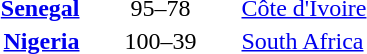<table style="text-align:center">
<tr>
<th width=200></th>
<th width=100></th>
<th width=200></th>
</tr>
<tr>
<td align=right><strong><a href='#'>Senegal</a></strong> </td>
<td align=center>95–78</td>
<td align=left> <a href='#'>Côte d'Ivoire</a></td>
</tr>
<tr>
<td align=right><strong><a href='#'>Nigeria</a></strong> </td>
<td align=center>100–39</td>
<td align=left> <a href='#'>South Africa</a></td>
</tr>
</table>
